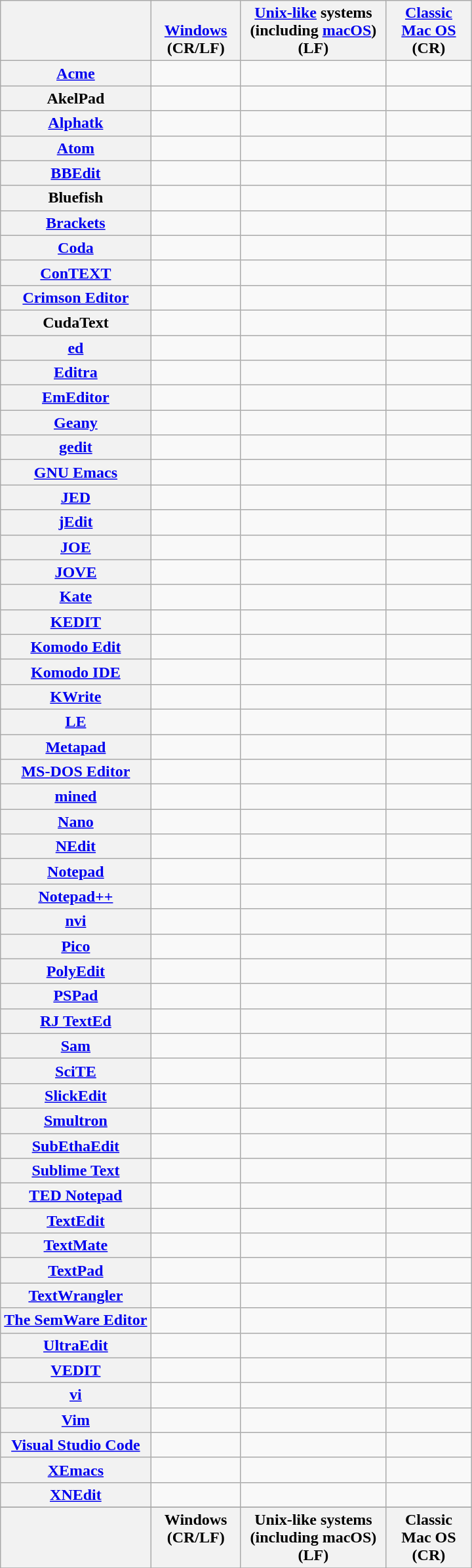<table class="wikitable sortable" style="max-width: 30em; table-layout: fixed">
<tr valign=bottom>
<th></th>
<th><a href='#'>Windows</a> (CR/LF)</th>
<th><a href='#'>Unix-like</a> systems (including <a href='#'>macOS</a>) (LF)</th>
<th><a href='#'>Classic Mac OS</a> (CR)</th>
</tr>
<tr>
<th nowrap ><a href='#'>Acme</a></th>
<td></td>
<td></td>
<td></td>
</tr>
<tr>
<th nowrap >AkelPad</th>
<td></td>
<td></td>
<td></td>
</tr>
<tr>
<th nowrap ><a href='#'>Alphatk</a></th>
<td></td>
<td></td>
<td></td>
</tr>
<tr>
<th nowrap ><a href='#'>Atom</a></th>
<td></td>
<td></td>
<td></td>
</tr>
<tr>
<th nowrap ><a href='#'>BBEdit</a></th>
<td></td>
<td></td>
<td></td>
</tr>
<tr>
<th nowrap >Bluefish</th>
<td></td>
<td></td>
<td></td>
</tr>
<tr>
<th nowrap ><a href='#'>Brackets</a></th>
<td></td>
<td></td>
<td></td>
</tr>
<tr>
<th nowrap ><a href='#'>Coda</a></th>
<td></td>
<td></td>
<td></td>
</tr>
<tr>
<th nowrap ><a href='#'>ConTEXT</a></th>
<td></td>
<td></td>
<td></td>
</tr>
<tr>
<th nowrap ><a href='#'>Crimson Editor</a></th>
<td></td>
<td></td>
<td></td>
</tr>
<tr>
<th nowrap >CudaText</th>
<td></td>
<td></td>
<td></td>
</tr>
<tr>
<th nowrap ><a href='#'>ed</a></th>
<td></td>
<td></td>
<td></td>
</tr>
<tr>
<th nowrap ><a href='#'>Editra</a></th>
<td></td>
<td></td>
<td></td>
</tr>
<tr>
<th nowrap ><a href='#'>EmEditor</a></th>
<td></td>
<td></td>
<td></td>
</tr>
<tr>
<th nowrap ><a href='#'>Geany</a></th>
<td></td>
<td></td>
<td></td>
</tr>
<tr>
<th nowrap ><a href='#'>gedit</a></th>
<td></td>
<td></td>
<td></td>
</tr>
<tr>
<th nowrap ><a href='#'>GNU Emacs</a></th>
<td></td>
<td></td>
<td></td>
</tr>
<tr>
<th nowrap ><a href='#'>JED</a></th>
<td></td>
<td></td>
<td></td>
</tr>
<tr>
<th nowrap ><a href='#'>jEdit</a></th>
<td></td>
<td></td>
<td></td>
</tr>
<tr>
<th nowrap ><a href='#'>JOE</a></th>
<td></td>
<td></td>
<td></td>
</tr>
<tr>
<th nowrap ><a href='#'>JOVE</a></th>
<td></td>
<td></td>
<td></td>
</tr>
<tr>
<th nowrap ><a href='#'>Kate</a></th>
<td></td>
<td></td>
<td></td>
</tr>
<tr>
<th nowrap ><a href='#'>KEDIT</a></th>
<td></td>
<td></td>
<td></td>
</tr>
<tr>
<th nowrap ><a href='#'>Komodo Edit</a></th>
<td></td>
<td></td>
<td></td>
</tr>
<tr>
<th nowrap ><a href='#'>Komodo IDE</a></th>
<td></td>
<td></td>
<td></td>
</tr>
<tr>
<th nowrap ><a href='#'>KWrite</a></th>
<td></td>
<td></td>
<td></td>
</tr>
<tr>
<th nowrap ><a href='#'>LE</a></th>
<td></td>
<td></td>
<td></td>
</tr>
<tr>
<th nowrap ><a href='#'>Metapad</a></th>
<td></td>
<td></td>
<td></td>
</tr>
<tr>
<th nowrap ><a href='#'>MS-DOS Editor</a></th>
<td></td>
<td> </td>
<td></td>
</tr>
<tr>
<th nowrap ><a href='#'>mined</a></th>
<td></td>
<td></td>
<td></td>
</tr>
<tr>
<th nowrap ><a href='#'>Nano</a></th>
<td></td>
<td></td>
<td></td>
</tr>
<tr>
<th nowrap ><a href='#'>NEdit</a></th>
<td></td>
<td></td>
<td></td>
</tr>
<tr>
<th nowrap ><a href='#'>Notepad</a></th>
<td></td>
<td></td>
<td></td>
</tr>
<tr>
<th nowrap ><a href='#'>Notepad++</a></th>
<td></td>
<td></td>
<td></td>
</tr>
<tr>
<th nowrap ><a href='#'>nvi</a></th>
<td></td>
<td></td>
<td></td>
</tr>
<tr>
<th nowrap ><a href='#'>Pico</a></th>
<td></td>
<td></td>
<td></td>
</tr>
<tr>
<th nowrap ><a href='#'>PolyEdit</a></th>
<td></td>
<td></td>
<td></td>
</tr>
<tr>
<th nowrap ><a href='#'>PSPad</a></th>
<td></td>
<td></td>
<td></td>
</tr>
<tr>
<th nowrap ><a href='#'>RJ TextEd</a></th>
<td></td>
<td></td>
<td></td>
</tr>
<tr>
<th nowrap ><a href='#'>Sam</a></th>
<td></td>
<td></td>
<td></td>
</tr>
<tr>
<th nowrap ><a href='#'>SciTE</a></th>
<td></td>
<td></td>
<td></td>
</tr>
<tr>
<th nowrap ><a href='#'>SlickEdit</a></th>
<td></td>
<td></td>
<td></td>
</tr>
<tr>
<th nowrap ><a href='#'>Smultron</a></th>
<td></td>
<td></td>
<td></td>
</tr>
<tr>
<th nowrap ><a href='#'>SubEthaEdit</a></th>
<td></td>
<td></td>
<td></td>
</tr>
<tr>
<th nowrap ><a href='#'>Sublime Text</a></th>
<td></td>
<td></td>
<td></td>
</tr>
<tr>
<th nowrap ><a href='#'>TED Notepad</a></th>
<td></td>
<td></td>
<td></td>
</tr>
<tr>
<th nowrap ><a href='#'>TextEdit</a></th>
<td></td>
<td></td>
<td></td>
</tr>
<tr>
<th nowrap ><a href='#'>TextMate</a></th>
<td></td>
<td></td>
<td></td>
</tr>
<tr>
<th nowrap ><a href='#'>TextPad</a></th>
<td></td>
<td></td>
<td></td>
</tr>
<tr>
<th nowrap ><a href='#'>TextWrangler</a></th>
<td></td>
<td></td>
<td></td>
</tr>
<tr>
<th nowrap ><a href='#'>The SemWare Editor</a></th>
<td></td>
<td></td>
<td></td>
</tr>
<tr>
<th nowrap ><a href='#'>UltraEdit</a></th>
<td></td>
<td></td>
<td></td>
</tr>
<tr>
<th nowrap ><a href='#'>VEDIT</a></th>
<td></td>
<td></td>
<td></td>
</tr>
<tr>
<th nowrap ><a href='#'>vi</a></th>
<td></td>
<td></td>
<td></td>
</tr>
<tr>
<th nowrap ><a href='#'>Vim</a></th>
<td></td>
<td></td>
<td></td>
</tr>
<tr>
<th nowrap ><a href='#'>Visual Studio Code</a></th>
<td></td>
<td></td>
<td></td>
</tr>
<tr>
<th nowrap ><a href='#'>XEmacs</a></th>
<td></td>
<td></td>
<td></td>
</tr>
<tr>
<th nowrap ><a href='#'>XNEdit</a></th>
<td></td>
<td></td>
<td></td>
</tr>
<tr>
</tr>
<tr valign=top>
<th></th>
<th>Windows (CR/LF)</th>
<th>Unix-like systems (including macOS) (LF)</th>
<th>Classic Mac OS (CR)</th>
</tr>
<tr>
</tr>
</table>
